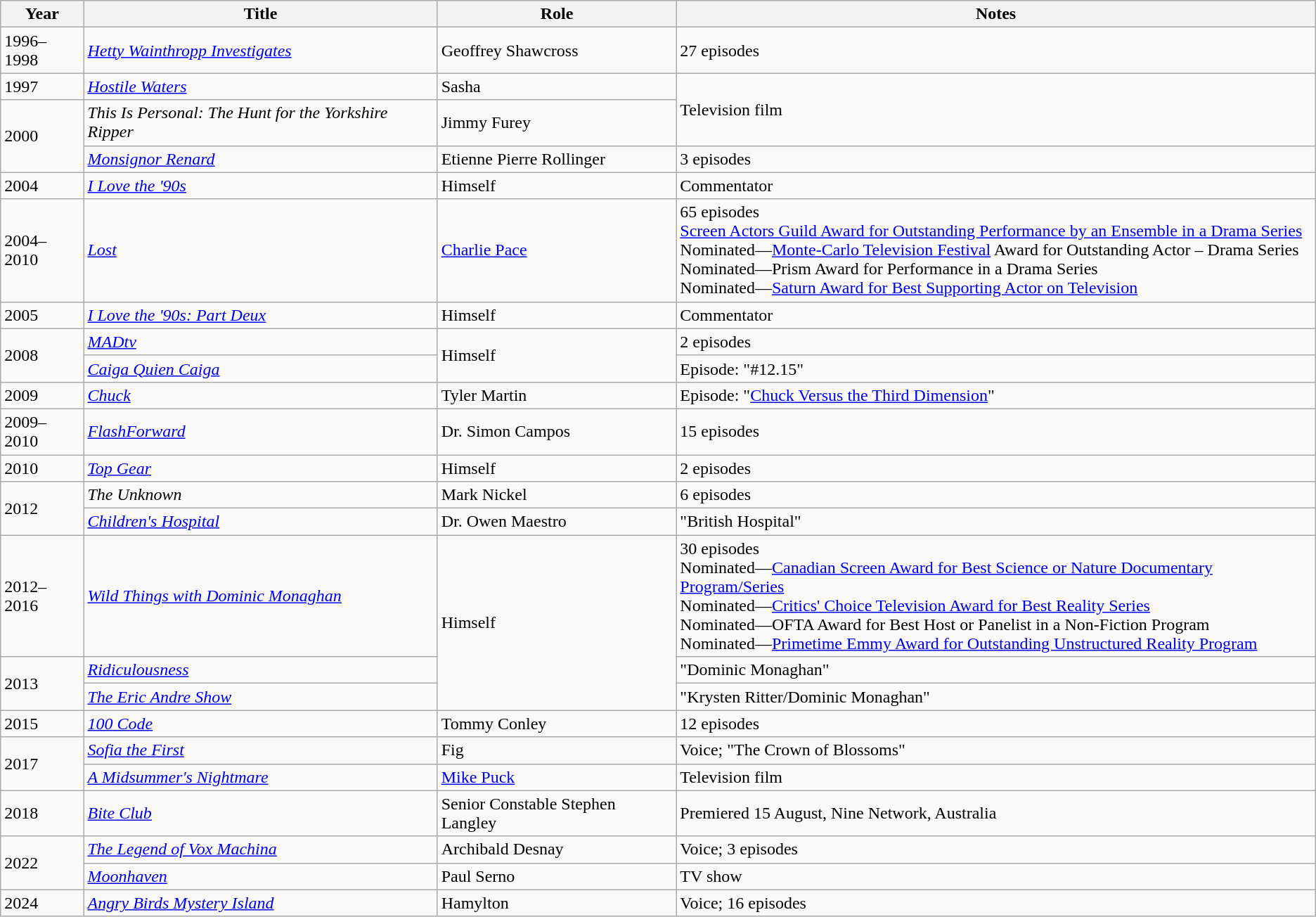<table class="wikitable sortable">
<tr>
<th>Year</th>
<th>Title</th>
<th>Role</th>
<th class="unsortable">Notes</th>
</tr>
<tr>
<td>1996–1998</td>
<td><em><a href='#'>Hetty Wainthropp Investigates</a></em></td>
<td>Geoffrey Shawcross</td>
<td>27 episodes</td>
</tr>
<tr>
<td>1997</td>
<td><em><a href='#'>Hostile Waters</a></em></td>
<td>Sasha</td>
<td rowspan=2>Television film</td>
</tr>
<tr>
<td rowspan=2>2000</td>
<td><em>This Is Personal: The Hunt for the Yorkshire Ripper</em></td>
<td>Jimmy Furey</td>
</tr>
<tr>
<td><em><a href='#'>Monsignor Renard</a></em></td>
<td>Etienne Pierre Rollinger</td>
<td>3 episodes</td>
</tr>
<tr>
<td>2004</td>
<td><em><a href='#'>I Love the '90s</a></em></td>
<td>Himself</td>
<td>Commentator</td>
</tr>
<tr>
<td>2004–2010</td>
<td><em><a href='#'>Lost</a></em></td>
<td><a href='#'>Charlie Pace</a></td>
<td>65 episodes<br><a href='#'>Screen Actors Guild Award for Outstanding Performance by an Ensemble in a Drama Series</a><br>Nominated—<a href='#'>Monte-Carlo Television Festival</a> Award for Outstanding Actor – Drama Series<br>Nominated—Prism Award for Performance in a Drama Series<br>Nominated—<a href='#'>Saturn Award for Best Supporting Actor on Television</a></td>
</tr>
<tr>
<td>2005</td>
<td><em><a href='#'>I Love the '90s: Part Deux</a></em></td>
<td>Himself</td>
<td>Commentator</td>
</tr>
<tr>
<td rowspan=2>2008</td>
<td><em><a href='#'>MADtv</a></em></td>
<td rowspan=2>Himself</td>
<td>2 episodes</td>
</tr>
<tr>
<td><em><a href='#'>Caiga Quien Caiga</a></em></td>
<td>Episode: "#12.15"</td>
</tr>
<tr>
<td>2009</td>
<td><em><a href='#'>Chuck</a></em></td>
<td>Tyler Martin</td>
<td>Episode: "<a href='#'>Chuck Versus the Third Dimension</a>"</td>
</tr>
<tr>
<td>2009–2010</td>
<td><em><a href='#'>FlashForward</a></em></td>
<td>Dr. Simon Campos</td>
<td>15 episodes</td>
</tr>
<tr>
<td>2010</td>
<td><em><a href='#'>Top Gear</a></em></td>
<td>Himself</td>
<td>2 episodes</td>
</tr>
<tr>
<td rowspan="2">2012</td>
<td><em>The Unknown</em></td>
<td>Mark Nickel</td>
<td>6 episodes</td>
</tr>
<tr>
<td><em><a href='#'>Children's Hospital</a></em></td>
<td>Dr. Owen Maestro</td>
<td>"British Hospital"</td>
</tr>
<tr>
<td>2012–2016</td>
<td><em><a href='#'>Wild Things with Dominic Monaghan</a></em></td>
<td rowspan=3>Himself</td>
<td>30 episodes<br>Nominated—<a href='#'>Canadian Screen Award for Best Science or Nature Documentary Program/Series</a><br>Nominated—<a href='#'>Critics' Choice Television Award for Best Reality Series</a><br>Nominated—OFTA Award for Best Host or Panelist in a Non-Fiction Program<br>Nominated—<a href='#'>Primetime Emmy Award for Outstanding Unstructured Reality Program</a></td>
</tr>
<tr>
<td rowspan="2">2013</td>
<td><em><a href='#'>Ridiculousness</a></em></td>
<td>"Dominic Monaghan"</td>
</tr>
<tr>
<td><em><a href='#'>The Eric Andre Show</a></em></td>
<td>"Krysten Ritter/Dominic Monaghan"</td>
</tr>
<tr>
<td>2015</td>
<td><em><a href='#'>100 Code</a></em></td>
<td>Tommy Conley</td>
<td>12 episodes</td>
</tr>
<tr>
<td rowspan="2">2017</td>
<td><em><a href='#'>Sofia the First</a></em></td>
<td>Fig</td>
<td>Voice; "The Crown of Blossoms"</td>
</tr>
<tr>
<td><em><a href='#'>A Midsummer's Nightmare</a></em></td>
<td><a href='#'>Mike Puck</a></td>
<td>Television film</td>
</tr>
<tr>
<td>2018</td>
<td><em><a href='#'>Bite Club</a></em></td>
<td>Senior Constable Stephen Langley</td>
<td>Premiered 15 August, Nine Network, Australia</td>
</tr>
<tr>
<td rowspan="2">2022</td>
<td><em><a href='#'>The Legend of Vox Machina</a></em></td>
<td>Archibald Desnay</td>
<td>Voice; 3 episodes</td>
</tr>
<tr>
<td><em><a href='#'>Moonhaven</a></em></td>
<td>Paul Serno</td>
<td>TV show</td>
</tr>
<tr>
<td>2024</td>
<td><em><a href='#'>Angry Birds Mystery Island</a></em></td>
<td>Hamylton</td>
<td>Voice; 16 episodes</td>
</tr>
</table>
